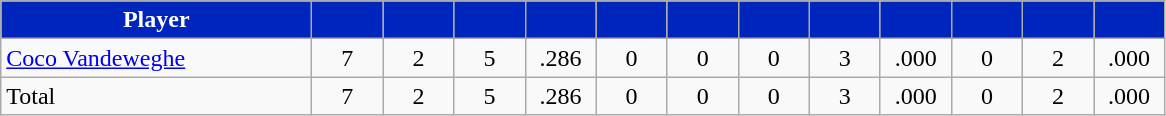<table class="wikitable" style="text-align:center">
<tr>
<th style="background:#0025BD; color:white" width="200px">Player</th>
<th style="background:#0025BD; color:white" width="40px"></th>
<th style="background:#0025BD; color:white" width="40px"></th>
<th style="background:#0025BD; color:white" width="40px"></th>
<th style="background:#0025BD; color:white" width="40px"></th>
<th style="background:#0025BD; color:white" width="40px"></th>
<th style="background:#0025BD; color:white" width="40px"></th>
<th style="background:#0025BD; color:white" width="40px"></th>
<th style="background:#0025BD; color:white" width="40px"></th>
<th style="background:#0025BD; color:white" width="40px"></th>
<th style="background:#0025BD; color:white" width="40px"></th>
<th style="background:#0025BD; color:white" width="40px"></th>
<th style="background:#0025BD; color:white" width="40px"></th>
</tr>
<tr>
<td style="text-align:left"><a href='#'>Coco Vandeweghe</a></td>
<td>7</td>
<td>2</td>
<td>5</td>
<td>.286</td>
<td>0</td>
<td>0</td>
<td>0</td>
<td>3</td>
<td>.000</td>
<td>0</td>
<td>2</td>
<td>.000</td>
</tr>
<tr>
<td style="text-align:left">Total</td>
<td>7</td>
<td>2</td>
<td>5</td>
<td>.286</td>
<td>0</td>
<td>0</td>
<td>0</td>
<td>3</td>
<td>.000</td>
<td>0</td>
<td>2</td>
<td>.000</td>
</tr>
</table>
